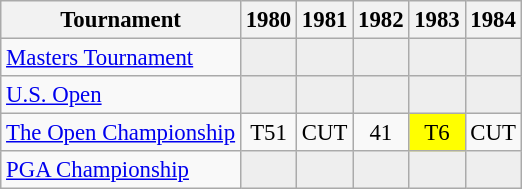<table class="wikitable" style="font-size:95%;text-align:center;">
<tr>
<th>Tournament</th>
<th>1980</th>
<th>1981</th>
<th>1982</th>
<th>1983</th>
<th>1984</th>
</tr>
<tr>
<td align=left><a href='#'>Masters Tournament</a></td>
<td style="background:#eeeeee;"></td>
<td style="background:#eeeeee;"></td>
<td style="background:#eeeeee;"></td>
<td style="background:#eeeeee;"></td>
<td style="background:#eeeeee;"></td>
</tr>
<tr>
<td align=left><a href='#'>U.S. Open</a></td>
<td style="background:#eeeeee;"></td>
<td style="background:#eeeeee;"></td>
<td style="background:#eeeeee;"></td>
<td style="background:#eeeeee;"></td>
<td style="background:#eeeeee;"></td>
</tr>
<tr>
<td align=left><a href='#'>The Open Championship</a></td>
<td>T51</td>
<td>CUT</td>
<td>41</td>
<td style="background:yellow;">T6</td>
<td>CUT</td>
</tr>
<tr>
<td align=left><a href='#'>PGA Championship</a></td>
<td style="background:#eeeeee;"></td>
<td style="background:#eeeeee;"></td>
<td style="background:#eeeeee;"></td>
<td style="background:#eeeeee;"></td>
<td style="background:#eeeeee;"></td>
</tr>
</table>
